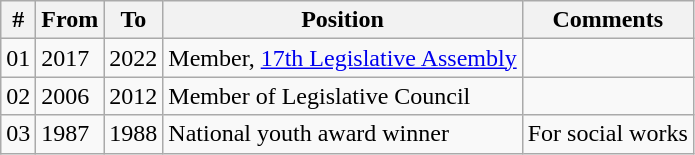<table class="wikitable sortable">
<tr>
<th>#</th>
<th>From</th>
<th>To</th>
<th>Position</th>
<th>Comments</th>
</tr>
<tr>
<td>01</td>
<td>2017</td>
<td>2022</td>
<td>Member, <a href='#'>17th Legislative Assembly</a></td>
<td></td>
</tr>
<tr>
<td>02</td>
<td>2006</td>
<td>2012</td>
<td>Member of Legislative Council</td>
</tr>
<tr>
<td>03</td>
<td>1987</td>
<td>1988</td>
<td>National youth award winner</td>
<td>For social works</td>
</tr>
</table>
